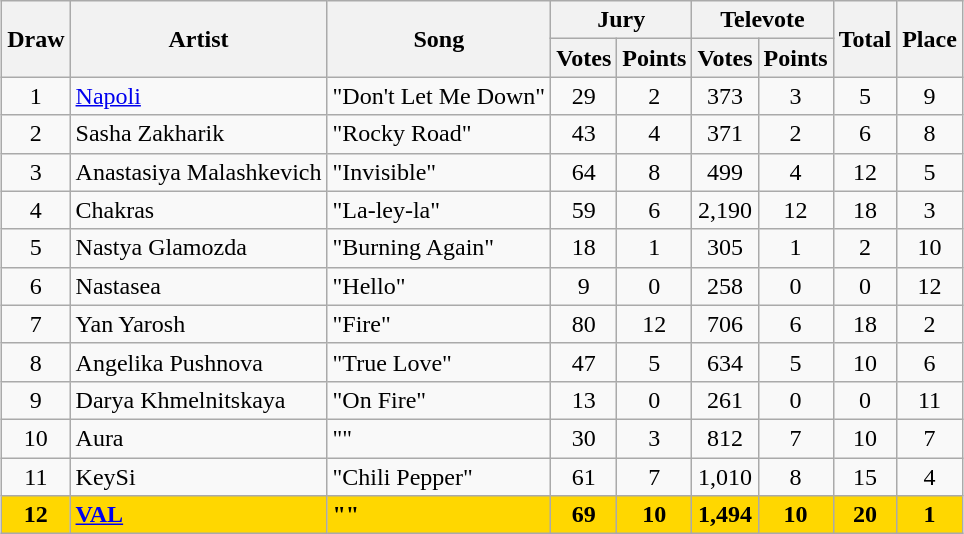<table class="sortable wikitable" style="margin: 1em auto 1em auto; text-align:center">
<tr>
<th rowspan="2">Draw</th>
<th rowspan="2">Artist</th>
<th rowspan="2">Song</th>
<th colspan="2">Jury</th>
<th colspan="2">Televote</th>
<th rowspan="2">Total</th>
<th rowspan="2">Place</th>
</tr>
<tr>
<th>Votes</th>
<th>Points</th>
<th>Votes</th>
<th>Points</th>
</tr>
<tr>
<td>1</td>
<td align="left"><a href='#'>Napoli</a></td>
<td align="left">"Don't Let Me Down"</td>
<td>29</td>
<td>2</td>
<td>373</td>
<td>3</td>
<td>5</td>
<td>9</td>
</tr>
<tr>
<td>2</td>
<td align="left">Sasha Zakharik</td>
<td align="left">"Rocky Road"</td>
<td>43</td>
<td>4</td>
<td>371</td>
<td>2</td>
<td>6</td>
<td>8</td>
</tr>
<tr>
<td>3</td>
<td align="left">Anastasiya Malashkevich</td>
<td align="left">"Invisible"</td>
<td>64</td>
<td>8</td>
<td>499</td>
<td>4</td>
<td>12</td>
<td>5</td>
</tr>
<tr>
<td>4</td>
<td align="left">Chakras</td>
<td align="left">"La-ley-la"</td>
<td>59</td>
<td>6</td>
<td>2,190</td>
<td>12</td>
<td>18</td>
<td>3</td>
</tr>
<tr>
<td>5</td>
<td align="left">Nastya Glamozda</td>
<td align="left">"Burning Again"</td>
<td>18</td>
<td>1</td>
<td>305</td>
<td>1</td>
<td>2</td>
<td>10</td>
</tr>
<tr>
<td>6</td>
<td align="left">Nastasea</td>
<td align="left">"Hello"</td>
<td>9</td>
<td>0</td>
<td>258</td>
<td>0</td>
<td>0</td>
<td>12</td>
</tr>
<tr>
<td>7</td>
<td align="left">Yan Yarosh</td>
<td align="left">"Fire"</td>
<td>80</td>
<td>12</td>
<td>706</td>
<td>6</td>
<td>18</td>
<td>2</td>
</tr>
<tr>
<td>8</td>
<td align="left">Angelika Pushnоva</td>
<td align="left">"True Love"</td>
<td>47</td>
<td>5</td>
<td>634</td>
<td>5</td>
<td>10</td>
<td>6</td>
</tr>
<tr>
<td>9</td>
<td align="left">Darya Khmelnitskaya</td>
<td align="left">"On Fire"</td>
<td>13</td>
<td>0</td>
<td>261</td>
<td>0</td>
<td>0</td>
<td>11</td>
</tr>
<tr>
<td>10</td>
<td align="left">Aura</td>
<td align="left">""</td>
<td>30</td>
<td>3</td>
<td>812</td>
<td>7</td>
<td>10</td>
<td>7</td>
</tr>
<tr>
<td>11</td>
<td align="left">KeySi</td>
<td align="left">"Chili Pepper"</td>
<td>61</td>
<td>7</td>
<td>1,010</td>
<td>8</td>
<td>15</td>
<td>4</td>
</tr>
<tr style="font-weight:bold; background:gold;">
<td>12</td>
<td align="left"><a href='#'>VAL</a></td>
<td align="left">""</td>
<td>69</td>
<td>10</td>
<td>1,494</td>
<td>10</td>
<td>20</td>
<td>1</td>
</tr>
</table>
